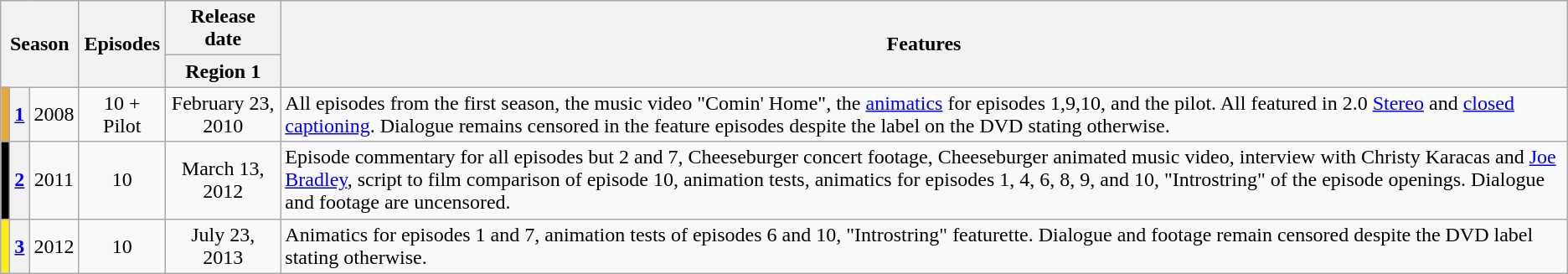<table class="wikitable" style="text-align:center">
<tr>
<th colspan=3 rowspan=2>Season</th>
<th rowspan=2>Episodes</th>
<th>Release date</th>
<th rowspan=2>Features</th>
</tr>
<tr>
<th>Region 1</th>
</tr>
<tr>
<th style="background:#e6a83b"></th>
<th><a href='#'>1</a></th>
<td>2008</td>
<td>10 + Pilot</td>
<td>February 23, 2010</td>
<td style="text-align:left">All episodes from the first season, the music video "Comin' Home",  the <a href='#'>animatics</a> for episodes 1,9,10, and the pilot. All featured in 2.0 <a href='#'>Stereo</a> and <a href='#'>closed captioning</a>. Dialogue remains censored in the feature episodes despite the label on the DVD stating otherwise.</td>
</tr>
<tr>
<th style="background:#000"></th>
<th><a href='#'>2</a></th>
<td>2011</td>
<td>10</td>
<td>March 13, 2012</td>
<td style="text-align:left">Episode commentary for all episodes but 2 and 7, Cheeseburger concert footage, Cheeseburger animated music video, interview with Christy Karacas and <a href='#'>Joe Bradley</a>, script to film comparison of episode 10, animation tests, animatics for episodes 1, 4, 6, 8, 9, and 10, "Introstring" of the episode openings. Dialogue and footage are uncensored.</td>
</tr>
<tr>
<th style="background:#feee1d"></th>
<th><a href='#'>3</a></th>
<td>2012</td>
<td>10</td>
<td>July 23, 2013</td>
<td style="text-align:left">Animatics for episodes 1 and 7, animation tests of episodes 6 and 10, "Introstring" featurette. Dialogue and footage remain censored despite the DVD label stating otherwise.</td>
</tr>
</table>
